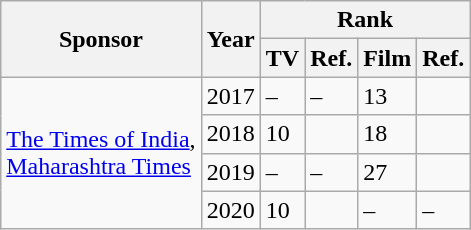<table class="wikitable">
<tr>
<th rowspan="2">Sponsor</th>
<th rowspan="2">Year</th>
<th colspan="4">Rank</th>
</tr>
<tr>
<th>TV</th>
<th>Ref.</th>
<th>Film</th>
<th>Ref.</th>
</tr>
<tr>
<td rowspan="4"><a href='#'>The Times of India</a>,<br><a href='#'>Maharashtra Times</a></td>
<td>2017</td>
<td>–</td>
<td>–</td>
<td>13</td>
<td></td>
</tr>
<tr>
<td>2018</td>
<td>10</td>
<td></td>
<td>18</td>
<td></td>
</tr>
<tr>
<td>2019</td>
<td>–</td>
<td>–</td>
<td>27</td>
<td></td>
</tr>
<tr>
<td>2020</td>
<td>10</td>
<td></td>
<td>–</td>
<td>–</td>
</tr>
</table>
